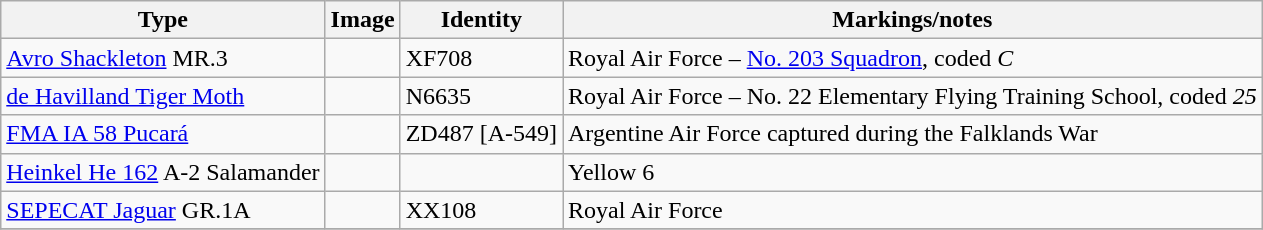<table class="wikitable">
<tr>
<th>Type</th>
<th>Image</th>
<th>Identity</th>
<th>Markings/notes</th>
</tr>
<tr>
<td><a href='#'>Avro Shackleton</a> MR.3</td>
<td></td>
<td>XF708</td>
<td>Royal Air Force – <a href='#'>No. 203 Squadron</a>, coded <em>C</em></td>
</tr>
<tr>
<td><a href='#'>de Havilland Tiger Moth</a></td>
<td></td>
<td>N6635</td>
<td>Royal Air Force – No. 22 Elementary Flying Training School, coded <em>25</em></td>
</tr>
<tr>
<td><a href='#'>FMA IA 58 Pucará</a></td>
<td></td>
<td>ZD487 [A-549]</td>
<td>Argentine Air Force captured during the Falklands War</td>
</tr>
<tr>
<td><a href='#'>Heinkel He 162</a> A-2 Salamander</td>
<td></td>
<td></td>
<td>Yellow 6</td>
</tr>
<tr>
<td><a href='#'>SEPECAT Jaguar</a> GR.1A</td>
<td></td>
<td>XX108</td>
<td>Royal Air Force</td>
</tr>
<tr>
</tr>
</table>
